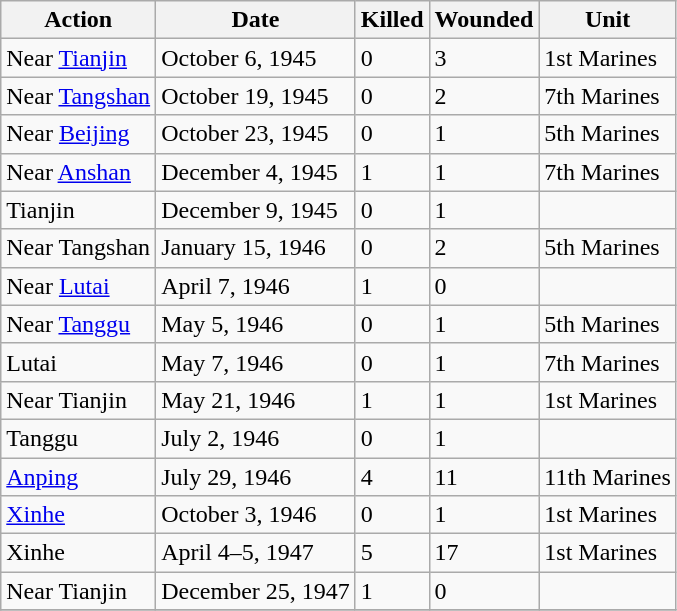<table class="wikitable">
<tr>
<th>Action</th>
<th>Date</th>
<th>Killed</th>
<th>Wounded</th>
<th>Unit</th>
</tr>
<tr>
<td>Near <a href='#'>Tianjin</a></td>
<td>October 6, 1945</td>
<td>0</td>
<td>3</td>
<td>1st Marines</td>
</tr>
<tr>
<td>Near <a href='#'>Tangshan</a></td>
<td>October 19, 1945</td>
<td>0</td>
<td>2</td>
<td>7th Marines</td>
</tr>
<tr>
<td>Near <a href='#'>Beijing</a></td>
<td>October 23, 1945</td>
<td>0</td>
<td>1</td>
<td>5th Marines</td>
</tr>
<tr>
<td>Near <a href='#'>Anshan</a></td>
<td>December 4, 1945</td>
<td>1</td>
<td>1</td>
<td>7th Marines</td>
</tr>
<tr>
<td>Tianjin</td>
<td>December 9, 1945</td>
<td>0</td>
<td>1</td>
<td></td>
</tr>
<tr>
<td>Near Tangshan</td>
<td>January 15, 1946</td>
<td>0</td>
<td>2</td>
<td>5th Marines</td>
</tr>
<tr>
<td>Near <a href='#'>Lutai</a></td>
<td>April 7, 1946</td>
<td>1</td>
<td>0</td>
<td></td>
</tr>
<tr>
<td>Near <a href='#'>Tanggu</a></td>
<td>May 5, 1946</td>
<td>0</td>
<td>1</td>
<td>5th Marines</td>
</tr>
<tr>
<td>Lutai</td>
<td>May 7, 1946</td>
<td>0</td>
<td>1</td>
<td>7th Marines</td>
</tr>
<tr>
<td>Near Tianjin</td>
<td>May 21, 1946</td>
<td>1</td>
<td>1</td>
<td>1st Marines</td>
</tr>
<tr>
<td>Tanggu</td>
<td>July 2, 1946</td>
<td>0</td>
<td>1</td>
<td></td>
</tr>
<tr>
<td><a href='#'>Anping</a></td>
<td>July 29, 1946</td>
<td>4</td>
<td>11</td>
<td>11th Marines</td>
</tr>
<tr>
<td><a href='#'>Xinhe</a></td>
<td>October 3, 1946</td>
<td>0</td>
<td>1</td>
<td>1st Marines</td>
</tr>
<tr>
<td>Xinhe</td>
<td>April 4–5, 1947</td>
<td>5</td>
<td>17</td>
<td>1st Marines</td>
</tr>
<tr>
<td>Near Tianjin</td>
<td>December 25, 1947</td>
<td>1</td>
<td>0</td>
<td></td>
</tr>
<tr>
</tr>
</table>
